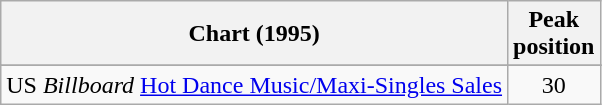<table class="wikitable sortable">
<tr>
<th>Chart (1995)</th>
<th>Peak<br>position</th>
</tr>
<tr>
</tr>
<tr>
<td>US <em>Billboard</em> <a href='#'>Hot Dance Music/Maxi-Singles Sales</a></td>
<td align="center">30</td>
</tr>
</table>
